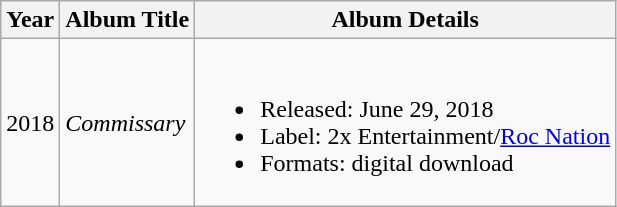<table class="wikitable">
<tr>
<th>Year</th>
<th>Album Title</th>
<th>Album Details</th>
</tr>
<tr>
<td>2018</td>
<td><em>Commissary</em></td>
<td><br><ul><li>Released: June 29, 2018</li><li>Label: 2x Entertainment/<a href='#'>Roc Nation</a></li><li>Formats: digital download</li></ul></td>
</tr>
</table>
